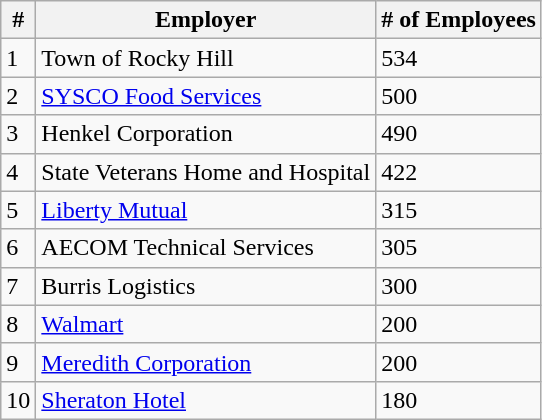<table class="wikitable">
<tr>
<th>#</th>
<th>Employer</th>
<th># of Employees</th>
</tr>
<tr>
<td>1</td>
<td>Town of Rocky Hill</td>
<td>534</td>
</tr>
<tr>
<td>2</td>
<td><a href='#'>SYSCO Food Services</a></td>
<td>500</td>
</tr>
<tr>
<td>3</td>
<td>Henkel Corporation</td>
<td>490</td>
</tr>
<tr>
<td>4</td>
<td>State Veterans Home and Hospital</td>
<td>422</td>
</tr>
<tr>
<td>5</td>
<td><a href='#'>Liberty Mutual</a></td>
<td>315</td>
</tr>
<tr>
<td>6</td>
<td>AECOM Technical Services</td>
<td>305</td>
</tr>
<tr>
<td>7</td>
<td>Burris Logistics</td>
<td>300</td>
</tr>
<tr>
<td>8</td>
<td><a href='#'>Walmart</a></td>
<td>200</td>
</tr>
<tr>
<td>9</td>
<td><a href='#'>Meredith Corporation</a></td>
<td>200</td>
</tr>
<tr>
<td>10</td>
<td><a href='#'>Sheraton Hotel</a></td>
<td>180</td>
</tr>
</table>
